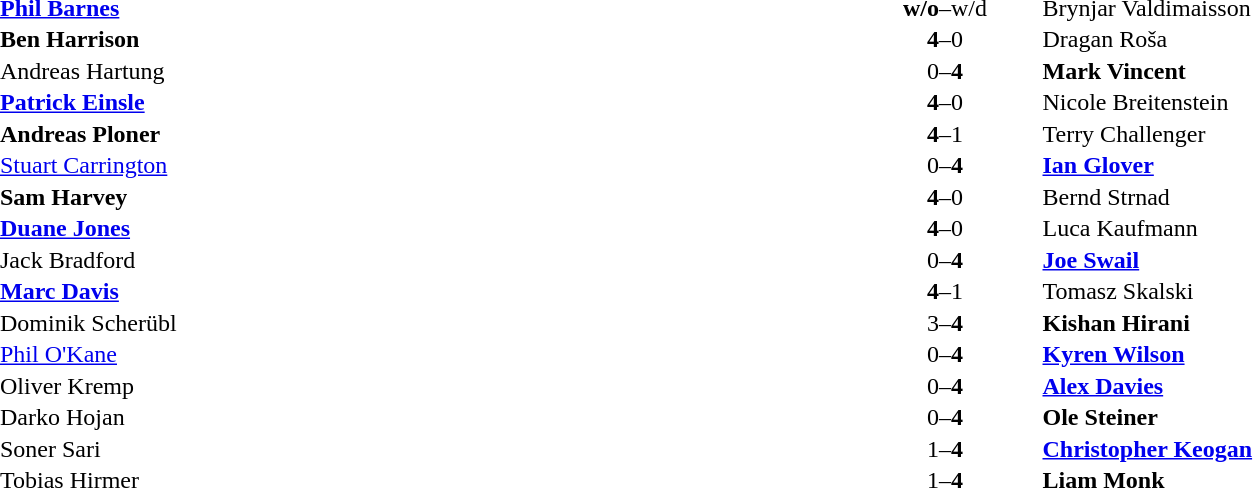<table width="100%" cellspacing="1">
<tr>
<th width=45%></th>
<th width=10%></th>
<th width=45%></th>
</tr>
<tr>
<td> <strong><a href='#'>Phil Barnes</a></strong></td>
<td align="center"><strong>w/o</strong>–w/d</td>
<td> Brynjar Valdimaisson</td>
</tr>
<tr>
<td> <strong>Ben Harrison</strong></td>
<td align="center"><strong>4</strong>–0</td>
<td> Dragan Roša</td>
</tr>
<tr>
<td> Andreas Hartung</td>
<td align="center">0–<strong>4</strong></td>
<td> <strong>Mark Vincent</strong></td>
</tr>
<tr>
<td> <strong><a href='#'>Patrick Einsle</a></strong></td>
<td align="center"><strong>4</strong>–0</td>
<td> Nicole Breitenstein</td>
</tr>
<tr>
<td> <strong>Andreas Ploner</strong></td>
<td align="center"><strong>4</strong>–1</td>
<td> Terry Challenger</td>
</tr>
<tr>
<td> <a href='#'>Stuart Carrington</a></td>
<td align="center">0–<strong>4</strong></td>
<td> <strong><a href='#'>Ian Glover</a></strong></td>
</tr>
<tr>
<td> <strong>Sam Harvey</strong></td>
<td align="center"><strong>4</strong>–0</td>
<td> Bernd Strnad</td>
</tr>
<tr>
<td> <strong><a href='#'>Duane Jones</a></strong></td>
<td align="center"><strong>4</strong>–0</td>
<td> Luca Kaufmann</td>
</tr>
<tr>
<td> Jack Bradford</td>
<td align="center">0–<strong>4</strong></td>
<td> <strong><a href='#'>Joe Swail</a></strong></td>
</tr>
<tr>
<td> <strong><a href='#'>Marc Davis</a></strong></td>
<td align="center"><strong>4</strong>–1</td>
<td> Tomasz Skalski</td>
</tr>
<tr>
<td> Dominik Scherübl</td>
<td align="center">3–<strong>4</strong></td>
<td> <strong>Kishan Hirani</strong></td>
</tr>
<tr>
<td> <a href='#'>Phil O'Kane</a></td>
<td align="center">0–<strong>4</strong></td>
<td> <strong><a href='#'>Kyren Wilson</a></strong></td>
</tr>
<tr>
<td> Oliver Kremp</td>
<td align="center">0–<strong>4</strong></td>
<td> <strong><a href='#'>Alex Davies</a></strong></td>
</tr>
<tr>
<td> Darko Hojan</td>
<td align="center">0–<strong>4</strong></td>
<td> <strong>Ole Steiner</strong></td>
</tr>
<tr>
<td> Soner Sari</td>
<td align="center">1–<strong>4</strong></td>
<td> <strong><a href='#'>Christopher Keogan</a></strong></td>
</tr>
<tr>
<td> Tobias Hirmer</td>
<td align="center">1–<strong>4</strong></td>
<td> <strong>Liam Monk</strong></td>
</tr>
</table>
